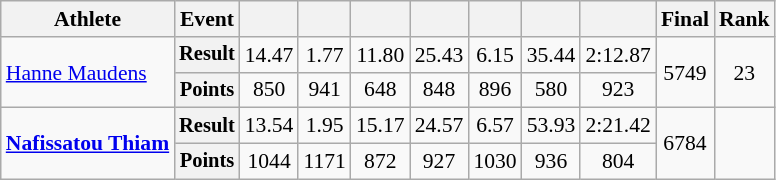<table class=wikitable style=font-size:90%>
<tr>
<th>Athlete</th>
<th>Event</th>
<th></th>
<th></th>
<th></th>
<th></th>
<th></th>
<th></th>
<th></th>
<th>Final</th>
<th>Rank</th>
</tr>
<tr align=center>
<td rowspan=2 align=left><a href='#'>Hanne Maudens</a></td>
<th style=font-size:95%>Result</th>
<td>14.47</td>
<td>1.77</td>
<td>11.80</td>
<td>25.43</td>
<td>6.15</td>
<td>35.44</td>
<td>2:12.87</td>
<td rowspan=2>5749</td>
<td rowspan=2>23</td>
</tr>
<tr align=center>
<th style=font-size:95%>Points</th>
<td>850</td>
<td>941</td>
<td>648</td>
<td>848</td>
<td>896</td>
<td>580</td>
<td>923</td>
</tr>
<tr align=center>
<td rowspan=2 align=left><strong><a href='#'>Nafissatou Thiam</a></strong></td>
<th style=font-size:95%>Result</th>
<td>13.54</td>
<td>1.95</td>
<td>15.17</td>
<td>24.57</td>
<td>6.57</td>
<td>53.93</td>
<td>2:21.42</td>
<td rowspan=2>6784</td>
<td rowspan=2></td>
</tr>
<tr align=center>
<th style=font-size:95%>Points</th>
<td>1044</td>
<td>1171</td>
<td>872</td>
<td>927</td>
<td>1030</td>
<td>936</td>
<td>804</td>
</tr>
</table>
